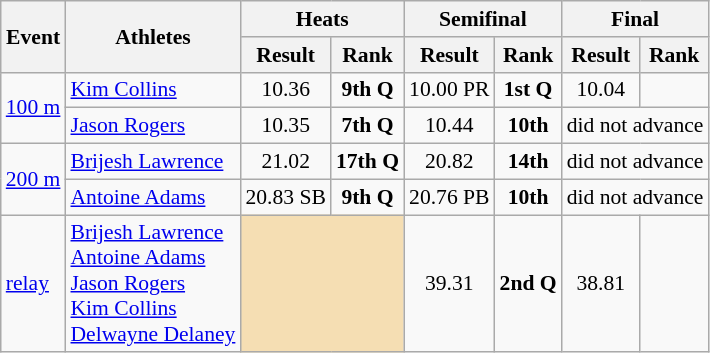<table class=wikitable style="font-size:90%">
<tr>
<th rowspan=2>Event</th>
<th rowspan=2>Athletes</th>
<th colspan=2>Heats</th>
<th colspan=2>Semifinal</th>
<th colspan=2>Final</th>
</tr>
<tr>
<th>Result</th>
<th>Rank</th>
<th>Result</th>
<th>Rank</th>
<th>Result</th>
<th>Rank</th>
</tr>
<tr>
<td rowspan=2><a href='#'>100 m</a></td>
<td><a href='#'>Kim Collins</a></td>
<td align=center>10.36</td>
<td align=center><strong>9th Q</strong></td>
<td align=center>10.00 PR</td>
<td align=center><strong>1st Q</strong></td>
<td align=center>10.04</td>
<td align=center></td>
</tr>
<tr>
<td><a href='#'>Jason Rogers</a></td>
<td align=center>10.35</td>
<td align=center><strong>7th Q</strong></td>
<td align=center>10.44</td>
<td align=center><strong>10th</strong></td>
<td align=center colspan="7">did not advance</td>
</tr>
<tr>
<td rowspan=2><a href='#'>200 m</a></td>
<td><a href='#'>Brijesh Lawrence</a></td>
<td align=center>21.02</td>
<td align=center><strong>17th Q</strong></td>
<td align=center>20.82</td>
<td align=center><strong>14th</strong></td>
<td align=center colspan="7">did not advance</td>
</tr>
<tr>
<td><a href='#'>Antoine Adams</a></td>
<td align=center>20.83 SB</td>
<td align=center><strong>9th Q</strong></td>
<td align=center>20.76 PB</td>
<td align=center><strong>10th</strong></td>
<td align=center colspan="7">did not advance</td>
</tr>
<tr>
<td><a href='#'> relay</a></td>
<td><a href='#'>Brijesh Lawrence</a><br><a href='#'>Antoine Adams</a><br><a href='#'>Jason Rogers</a><br><a href='#'>Kim Collins</a><br><a href='#'>Delwayne Delaney</a></td>
<td colspan=2 bgcolor=wheat></td>
<td align=center>39.31</td>
<td align=center><strong>2nd Q</strong></td>
<td align=center>38.81</td>
<td align=center></td>
</tr>
</table>
